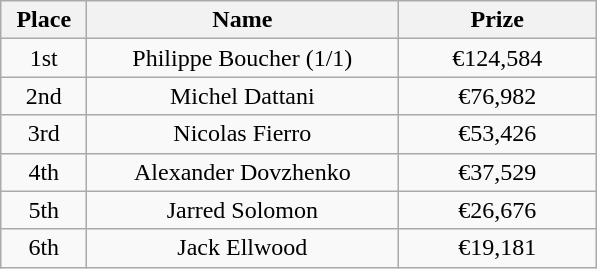<table class="wikitable">
<tr>
<th width="50">Place</th>
<th width="200">Name</th>
<th width="125">Prize</th>
</tr>
<tr>
<td align="center">1st</td>
<td align="center">Philippe Boucher (1/1)</td>
<td align="center">€124,584</td>
</tr>
<tr>
<td align="center">2nd</td>
<td align="center">Michel Dattani</td>
<td align="center">€76,982</td>
</tr>
<tr>
<td align="center">3rd</td>
<td align="center">Nicolas Fierro</td>
<td align="center">€53,426</td>
</tr>
<tr>
<td align="center">4th</td>
<td align="center">Alexander Dovzhenko</td>
<td align="center">€37,529</td>
</tr>
<tr>
<td align="center">5th</td>
<td align="center">Jarred Solomon</td>
<td align="center">€26,676</td>
</tr>
<tr>
<td align="center">6th</td>
<td align="center">Jack Ellwood</td>
<td align="center">€19,181</td>
</tr>
</table>
